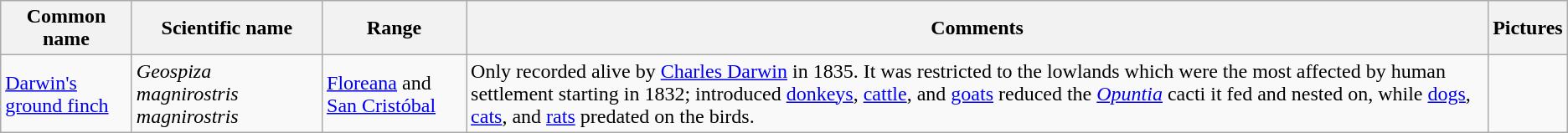<table class="wikitable sortable">
<tr>
<th>Common name</th>
<th>Scientific name</th>
<th>Range</th>
<th class="unsortable">Comments</th>
<th class="unsortable">Pictures</th>
</tr>
<tr>
<td><a href='#'>Darwin's ground finch</a></td>
<td><em>Geospiza magnirostris magnirostris</em></td>
<td><a href='#'>Floreana</a> and <a href='#'>San Cristóbal</a></td>
<td>Only recorded alive by <a href='#'>Charles Darwin</a> in 1835. It was restricted to the lowlands which were the most affected by human settlement starting in 1832; introduced <a href='#'>donkeys</a>, <a href='#'>cattle</a>, and <a href='#'>goats</a> reduced the <em><a href='#'>Opuntia</a></em> cacti it fed and nested on, while <a href='#'>dogs</a>, <a href='#'>cats</a>, and <a href='#'>rats</a> predated on the birds.</td>
<td></td>
</tr>
</table>
